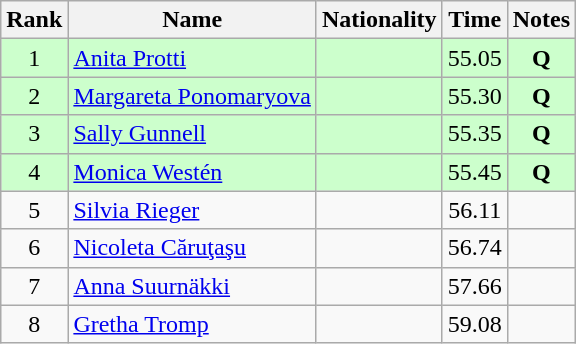<table class="wikitable sortable" style="text-align:center">
<tr>
<th>Rank</th>
<th>Name</th>
<th>Nationality</th>
<th>Time</th>
<th>Notes</th>
</tr>
<tr bgcolor=ccffcc>
<td>1</td>
<td align=left><a href='#'>Anita Protti</a></td>
<td align=left></td>
<td>55.05</td>
<td><strong>Q</strong></td>
</tr>
<tr bgcolor=ccffcc>
<td>2</td>
<td align=left><a href='#'>Margareta Ponomaryova</a></td>
<td align=left></td>
<td>55.30</td>
<td><strong>Q</strong></td>
</tr>
<tr bgcolor=ccffcc>
<td>3</td>
<td align=left><a href='#'>Sally Gunnell</a></td>
<td align=left></td>
<td>55.35</td>
<td><strong>Q</strong></td>
</tr>
<tr bgcolor=ccffcc>
<td>4</td>
<td align=left><a href='#'>Monica Westén</a></td>
<td align=left></td>
<td>55.45</td>
<td><strong>Q</strong></td>
</tr>
<tr>
<td>5</td>
<td align=left><a href='#'>Silvia Rieger</a></td>
<td align=left></td>
<td>56.11</td>
<td></td>
</tr>
<tr>
<td>6</td>
<td align=left><a href='#'>Nicoleta Căruţaşu</a></td>
<td align=left></td>
<td>56.74</td>
<td></td>
</tr>
<tr>
<td>7</td>
<td align=left><a href='#'>Anna Suurnäkki</a></td>
<td align=left></td>
<td>57.66</td>
<td></td>
</tr>
<tr>
<td>8</td>
<td align=left><a href='#'>Gretha Tromp</a></td>
<td align=left></td>
<td>59.08</td>
<td></td>
</tr>
</table>
